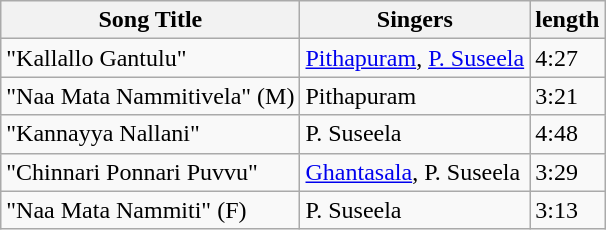<table class="wikitable">
<tr>
<th>Song Title</th>
<th>Singers</th>
<th>length</th>
</tr>
<tr>
<td>"Kallallo Gantulu"</td>
<td><a href='#'>Pithapuram</a>, <a href='#'>P. Suseela</a></td>
<td>4:27</td>
</tr>
<tr>
<td>"Naa Mata Nammitivela" (M)</td>
<td>Pithapuram</td>
<td>3:21</td>
</tr>
<tr>
<td>"Kannayya Nallani"</td>
<td>P. Suseela</td>
<td>4:48</td>
</tr>
<tr>
<td>"Chinnari Ponnari Puvvu"</td>
<td><a href='#'>Ghantasala</a>, P. Suseela</td>
<td>3:29</td>
</tr>
<tr>
<td>"Naa Mata Nammiti" (F)</td>
<td>P. Suseela</td>
<td>3:13</td>
</tr>
</table>
